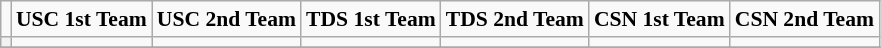<table class="wikitable" style="white-space:nowrap; font-size:90%;">
<tr>
<td></td>
<td><strong>USC 1st Team</strong></td>
<td><strong>USC 2nd Team</strong></td>
<td><strong>TDS 1st Team</strong></td>
<td><strong>TDS 2nd Team</strong></td>
<td><strong>CSN 1st Team</strong></td>
<td><strong>CSN 2nd Team</strong></td>
</tr>
<tr>
<th></th>
<td></td>
<td></td>
<td></td>
<td></td>
<td></td>
<td></td>
</tr>
<tr>
</tr>
</table>
